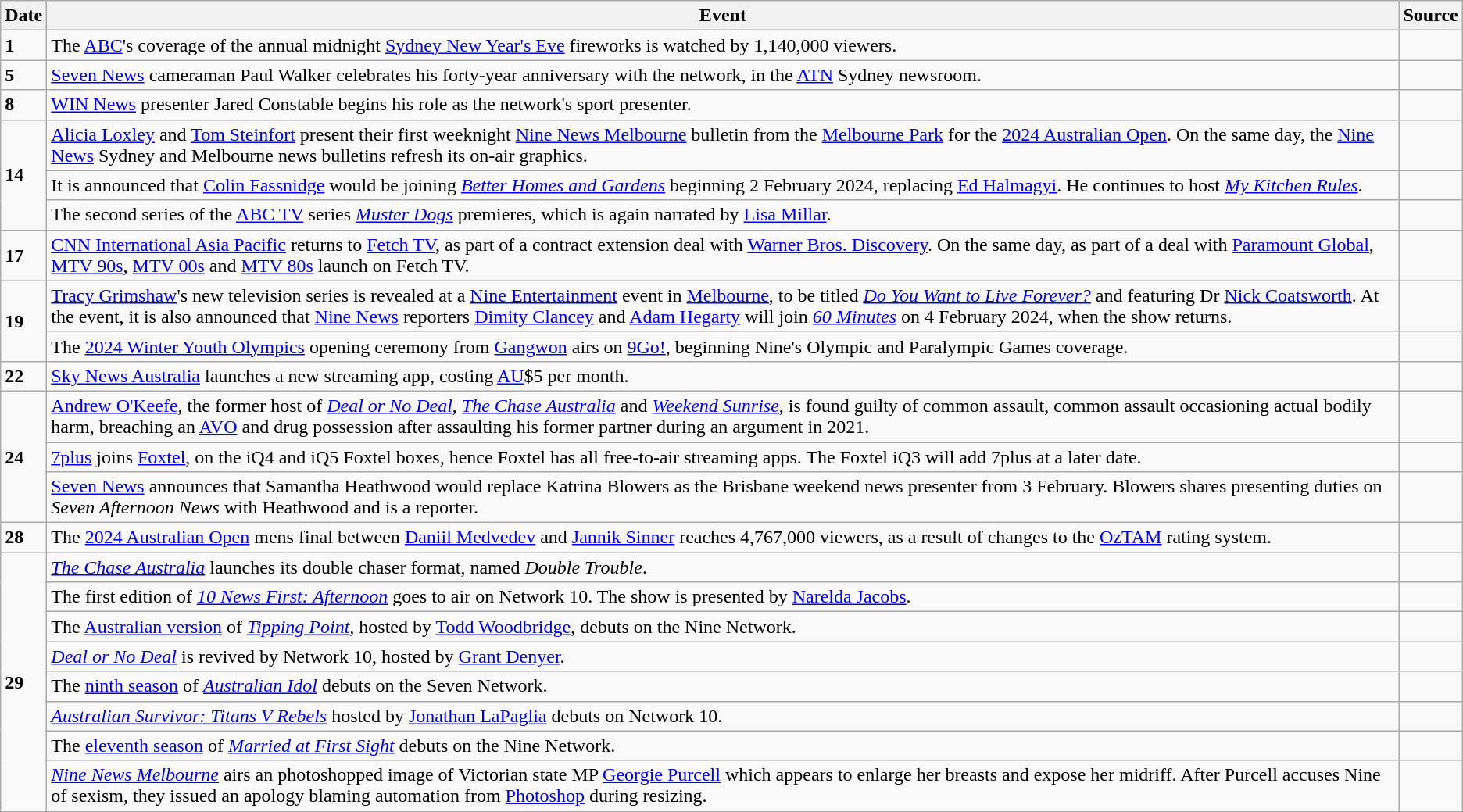<table class="wikitable">
<tr>
<th>Date</th>
<th>Event</th>
<th>Source</th>
</tr>
<tr>
<td><strong>1</strong></td>
<td>The <a href='#'>ABC</a>'s coverage of the annual midnight <a href='#'>Sydney New Year's Eve</a> fireworks is watched by 1,140,000 viewers.</td>
<td></td>
</tr>
<tr>
<td><strong>5</strong></td>
<td><a href='#'>Seven News</a> cameraman Paul Walker celebrates his forty-year anniversary with the network, in the <a href='#'>ATN</a> Sydney newsroom.</td>
<td></td>
</tr>
<tr>
<td><strong>8</strong></td>
<td><a href='#'>WIN News</a> presenter Jared Constable begins his role as the network's sport presenter.</td>
<td></td>
</tr>
<tr>
<td rowspan=3><strong>14</strong></td>
<td><a href='#'>Alicia Loxley</a> and <a href='#'>Tom Steinfort</a> present their first weeknight <a href='#'>Nine News Melbourne</a> bulletin from the <a href='#'>Melbourne Park</a> for the <a href='#'>2024 Australian Open</a>. On the same day, the <a href='#'>Nine News</a> Sydney and Melbourne news bulletins refresh its on-air graphics.</td>
<td></td>
</tr>
<tr>
<td>It is announced that <a href='#'>Colin Fassnidge</a> would be joining <a href='#'><em>Better Homes and Gardens</em></a> beginning 2 February 2024, replacing <a href='#'>Ed Halmagyi</a>. He continues to host <em><a href='#'>My Kitchen Rules</a></em>.</td>
<td></td>
</tr>
<tr>
<td>The second series of the <a href='#'>ABC TV</a> series <em><a href='#'>Muster Dogs</a></em> premieres, which is again narrated by <a href='#'>Lisa Millar</a>.</td>
<td></td>
</tr>
<tr>
<td><strong>17</strong></td>
<td><a href='#'>CNN International Asia Pacific</a> returns to <a href='#'>Fetch TV</a>, as part of a contract extension deal with <a href='#'>Warner Bros. Discovery</a>. On the same day, as part of a deal with <a href='#'>Paramount Global</a>, <a href='#'>MTV 90s</a>, <a href='#'>MTV 00s</a> and <a href='#'>MTV 80s</a> launch on Fetch TV.</td>
<td></td>
</tr>
<tr>
<td rowspan=2><strong>19</strong></td>
<td><a href='#'>Tracy Grimshaw</a>'s new television series is revealed at a <a href='#'>Nine Entertainment</a> event in <a href='#'>Melbourne</a>, to be titled <em><a href='#'>Do You Want to Live Forever?</a></em> and featuring Dr <a href='#'>Nick Coatsworth</a>. At the event, it is also announced that <a href='#'>Nine News</a> reporters <a href='#'>Dimity Clancey</a> and <a href='#'>Adam Hegarty</a> will join <a href='#'><em>60 Minutes</em></a> on 4 February 2024, when the show returns.</td>
<td></td>
</tr>
<tr>
<td>The <a href='#'>2024 Winter Youth Olympics</a> opening ceremony from <a href='#'>Gangwon</a> airs on <a href='#'>9Go!</a>, beginning Nine's Olympic and Paralympic Games coverage.</td>
<td></td>
</tr>
<tr>
<td><strong>22</strong></td>
<td><a href='#'>Sky News Australia</a> launches a new streaming app, costing <a href='#'>AU</a>$5 per month.</td>
<td></td>
</tr>
<tr>
<td rowspan=3><strong>24</strong></td>
<td><a href='#'>Andrew O'Keefe</a>, the former host of <em><a href='#'>Deal or No Deal</a></em>, <em><a href='#'>The Chase Australia</a></em> and <em><a href='#'>Weekend Sunrise</a></em>, is found guilty of common assault, common assault occasioning actual bodily harm, breaching an <a href='#'>AVO</a> and drug possession after assaulting his former partner during an argument in 2021.</td>
<td></td>
</tr>
<tr>
<td><a href='#'>7plus</a> joins <a href='#'>Foxtel</a>, on the iQ4 and iQ5 Foxtel boxes, hence Foxtel has all free-to-air streaming apps. The Foxtel iQ3 will add 7plus at a later date.</td>
<td></td>
</tr>
<tr>
<td><a href='#'>Seven News</a> announces that Samantha Heathwood would replace Katrina Blowers as the Brisbane weekend news presenter from 3 February. Blowers shares presenting duties on <em>Seven Afternoon News</em> with Heathwood and is a reporter.</td>
<td></td>
</tr>
<tr>
<td><strong>28</strong></td>
<td>The <a href='#'>2024 Australian Open</a> mens final between <a href='#'>Daniil Medvedev</a> and <a href='#'>Jannik Sinner</a> reaches 4,767,000 viewers, as a result of changes to the <a href='#'>OzTAM</a> rating system.</td>
<td></td>
</tr>
<tr>
<td rowspan=8><strong>29</strong></td>
<td><em><a href='#'>The Chase Australia</a></em> launches its double chaser format, named <em>Double Trouble</em>.</td>
<td></td>
</tr>
<tr>
<td>The first edition of <em><a href='#'>10 News First: Afternoon</a></em> goes to air on Network 10. The show is presented by <a href='#'>Narelda Jacobs</a>.</td>
<td></td>
</tr>
<tr>
<td>The <a href='#'>Australian version</a> of <em><a href='#'>Tipping Point</a>,</em> hosted by <a href='#'>Todd Woodbridge</a>, debuts on the Nine Network.</td>
<td></td>
</tr>
<tr>
<td><em><a href='#'>Deal or No Deal</a></em> is revived by Network 10, hosted by <a href='#'>Grant Denyer</a>.</td>
<td></td>
</tr>
<tr>
<td>The <a href='#'>ninth season</a> of <em><a href='#'>Australian Idol</a></em> debuts on the Seven Network.</td>
<td></td>
</tr>
<tr>
<td><em><a href='#'>Australian Survivor: Titans V Rebels</a></em> hosted by <a href='#'>Jonathan LaPaglia</a> debuts on Network 10.</td>
<td></td>
</tr>
<tr>
<td>The <a href='#'>eleventh season</a> of <em><a href='#'>Married at First Sight</a></em> debuts on the Nine Network.</td>
<td></td>
</tr>
<tr>
<td><em><a href='#'>Nine News Melbourne</a></em> airs an photoshopped image of Victorian state MP <a href='#'>Georgie Purcell</a> which appears to enlarge her breasts and expose her midriff. After Purcell accuses Nine of sexism, they issued an apology blaming automation from <a href='#'>Photoshop</a> during resizing.</td>
<td></td>
</tr>
<tr>
</tr>
</table>
